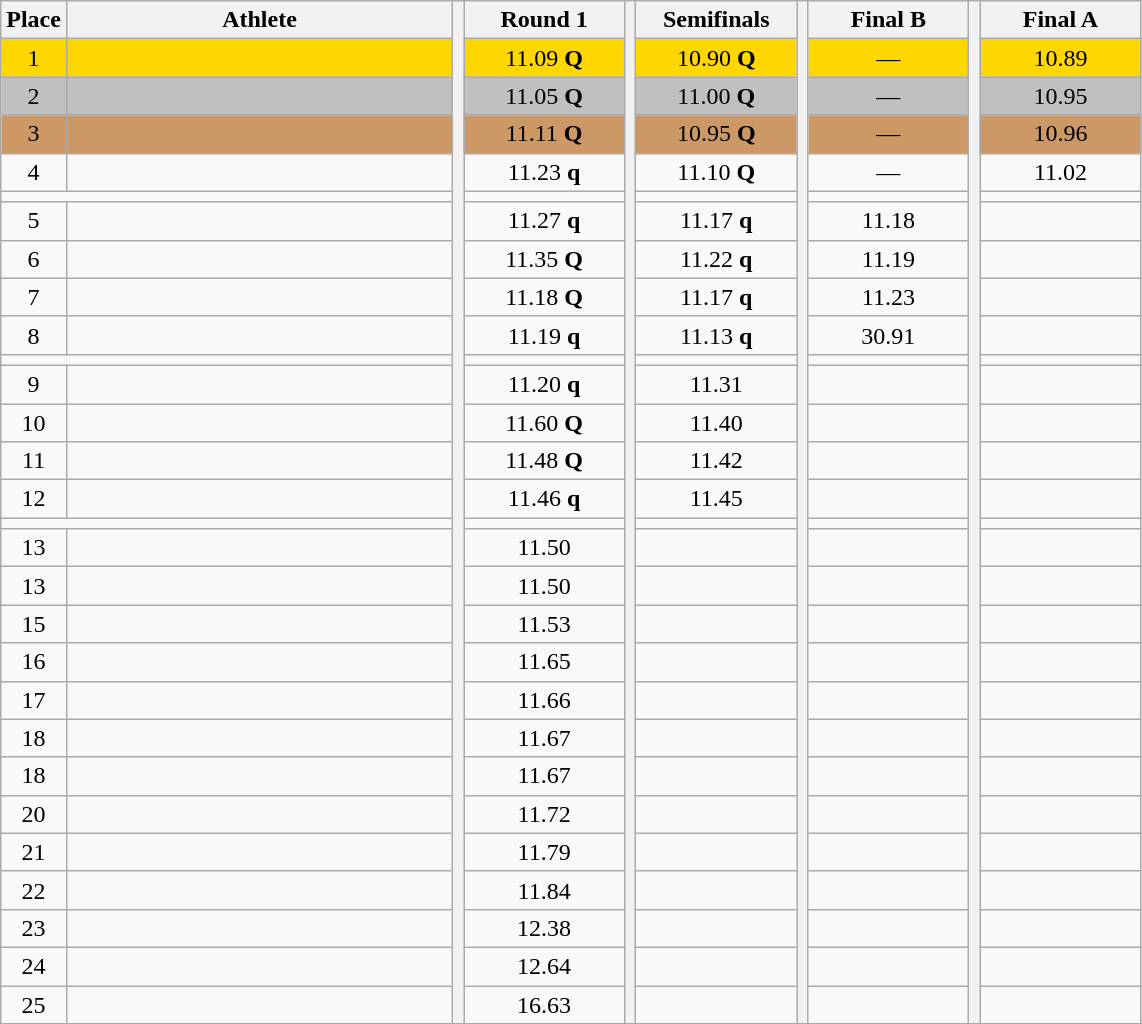<table class="wikitable" style="text-align:center">
<tr>
<th>Place</th>
<th width=250>Athlete</th>
<th rowspan=31></th>
<th width=100>Round 1</th>
<th rowspan=31></th>
<th width=100>Semifinals</th>
<th rowspan=31></th>
<th width=100>Final B</th>
<th rowspan=31></th>
<th width=100>Final A</th>
</tr>
<tr bgcolor=gold>
<td>1</td>
<td align=left></td>
<td>11.09 <strong>Q</strong></td>
<td>10.90 <strong>Q</strong></td>
<td>—</td>
<td>10.89</td>
</tr>
<tr bgcolor=silver>
<td>2</td>
<td align=left></td>
<td>11.05 <strong>Q</strong></td>
<td>11.00 <strong>Q</strong></td>
<td>—</td>
<td>10.95</td>
</tr>
<tr bgcolor=cc9966>
<td>3</td>
<td align=left></td>
<td>11.11 <strong>Q</strong></td>
<td>10.95 <strong>Q</strong></td>
<td>—</td>
<td>10.96</td>
</tr>
<tr>
<td>4</td>
<td align=left></td>
<td>11.23 <strong>q</strong></td>
<td>11.10 <strong>Q</strong></td>
<td>—</td>
<td>11.02</td>
</tr>
<tr>
<td colspan=10></td>
</tr>
<tr>
<td>5</td>
<td align=left></td>
<td>11.27 <strong>q</strong></td>
<td>11.17 <strong>q</strong></td>
<td>11.18</td>
<td></td>
</tr>
<tr>
<td>6</td>
<td align=left></td>
<td>11.35 <strong>Q</strong></td>
<td>11.22 <strong>q</strong></td>
<td>11.19</td>
<td></td>
</tr>
<tr>
<td>7</td>
<td align=left></td>
<td>11.18 <strong>Q</strong></td>
<td>11.17 <strong>q</strong></td>
<td>11.23</td>
<td></td>
</tr>
<tr>
<td>8</td>
<td align=left></td>
<td>11.19 <strong>q</strong></td>
<td>11.13 <strong>q</strong></td>
<td>30.91</td>
<td></td>
</tr>
<tr>
<td colspan=10></td>
</tr>
<tr>
<td>9</td>
<td align=left></td>
<td>11.20 <strong>q</strong></td>
<td>11.31</td>
<td></td>
<td></td>
</tr>
<tr>
<td>10</td>
<td align=left></td>
<td>11.60 <strong>Q</strong></td>
<td>11.40</td>
<td></td>
<td></td>
</tr>
<tr>
<td>11</td>
<td align=left></td>
<td>11.48 <strong>Q</strong></td>
<td>11.42</td>
<td></td>
<td></td>
</tr>
<tr>
<td>12</td>
<td align=left></td>
<td>11.46 <strong>q</strong></td>
<td>11.45</td>
<td></td>
<td></td>
</tr>
<tr>
<td colspan=10></td>
</tr>
<tr>
<td>13</td>
<td align=left></td>
<td>11.50</td>
<td></td>
<td></td>
<td></td>
</tr>
<tr>
<td>13</td>
<td align=left></td>
<td>11.50</td>
<td></td>
<td></td>
<td></td>
</tr>
<tr>
<td>15</td>
<td align=left></td>
<td>11.53</td>
<td></td>
<td></td>
<td></td>
</tr>
<tr>
<td>16</td>
<td align=left></td>
<td>11.65</td>
<td></td>
<td></td>
<td></td>
</tr>
<tr>
<td>17</td>
<td align=left></td>
<td>11.66</td>
<td></td>
<td></td>
<td></td>
</tr>
<tr>
<td>18</td>
<td align=left></td>
<td>11.67</td>
<td></td>
<td></td>
<td></td>
</tr>
<tr>
<td>18</td>
<td align=left></td>
<td>11.67</td>
<td></td>
<td></td>
<td></td>
</tr>
<tr>
<td>20</td>
<td align=left></td>
<td>11.72</td>
<td></td>
<td></td>
<td></td>
</tr>
<tr>
<td>21</td>
<td align=left></td>
<td>11.79</td>
<td></td>
<td></td>
<td></td>
</tr>
<tr>
<td>22</td>
<td align=left></td>
<td>11.84</td>
<td></td>
<td></td>
<td></td>
</tr>
<tr>
<td>23</td>
<td align=left></td>
<td>12.38</td>
<td></td>
<td></td>
<td></td>
</tr>
<tr>
<td>24</td>
<td align=left></td>
<td>12.64</td>
<td></td>
<td></td>
<td></td>
</tr>
<tr>
<td>25</td>
<td align=left></td>
<td>16.63</td>
<td></td>
<td></td>
<td></td>
</tr>
<tr>
</tr>
</table>
